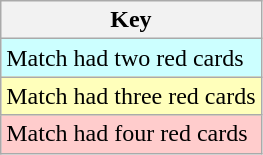<table class="wikitable">
<tr>
<th>Key</th>
</tr>
<tr style="background:#ccffff">
<td>Match had two red cards</td>
</tr>
<tr style="background:#ffffbb">
<td>Match had three red cards</td>
</tr>
<tr style="background:#ffcccc">
<td>Match had four red cards</td>
</tr>
</table>
